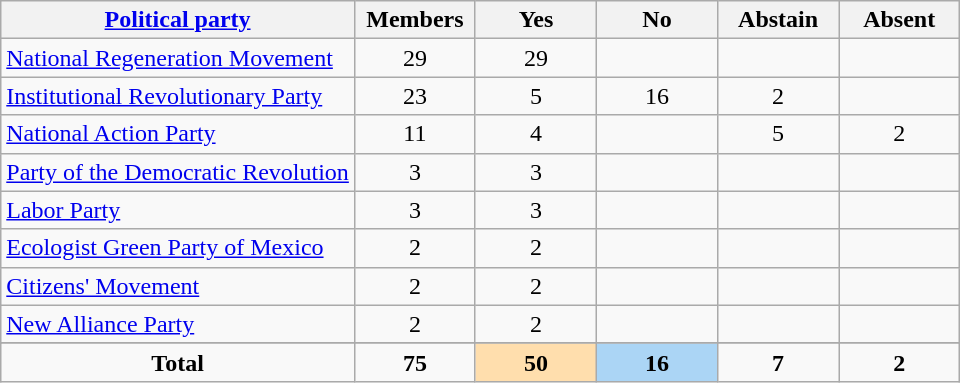<table class="wikitable">
<tr>
<th><a href='#'>Political party</a></th>
<th style="width:55pt;">Members</th>
<th style="width:55pt;">Yes</th>
<th style="width:55pt;">No</th>
<th style="width:55pt;">Abstain</th>
<th style="width:55pt;">Absent</th>
</tr>
<tr>
<td align="left"> <a href='#'>National Regeneration Movement</a></td>
<td style="text-align:center;">29</td>
<td style="text-align:center;">29</td>
<td style="text-align:center;"></td>
<td style="text-align:center;"></td>
<td style="text-align:center;"></td>
</tr>
<tr>
<td align="left"> <a href='#'>Institutional Revolutionary Party</a></td>
<td style="text-align:center;">23</td>
<td style="text-align:center;">5</td>
<td style="text-align:center;">16</td>
<td style="text-align:center;">2</td>
<td style="text-align:center;"></td>
</tr>
<tr>
<td align="left"> <a href='#'>National Action Party</a></td>
<td style="text-align:center;">11</td>
<td style="text-align:center;">4</td>
<td style="text-align:center;"></td>
<td style="text-align:center;">5</td>
<td style="text-align:center;">2</td>
</tr>
<tr>
<td align="left"> <a href='#'>Party of the Democratic Revolution</a></td>
<td style="text-align:center;">3</td>
<td style="text-align:center;">3</td>
<td style="text-align:center;"></td>
<td style="text-align:center;"></td>
<td style="text-align:center;"></td>
</tr>
<tr>
<td align="left"> <a href='#'>Labor Party</a></td>
<td style="text-align:center;">3</td>
<td style="text-align:center;">3</td>
<td style="text-align:center;"></td>
<td style="text-align:center;"></td>
<td style="text-align:center;"></td>
</tr>
<tr>
<td align="left"> <a href='#'>Ecologist Green Party of Mexico</a></td>
<td style="text-align:center;">2</td>
<td style="text-align:center;">2</td>
<td style="text-align:center;"></td>
<td style="text-align:center;"></td>
<td style="text-align:center;"></td>
</tr>
<tr>
<td align="left"> <a href='#'>Citizens' Movement</a></td>
<td style="text-align:center;">2</td>
<td style="text-align:center;">2</td>
<td style="text-align:center;"></td>
<td style="text-align:center;"></td>
<td style="text-align:center;"></td>
</tr>
<tr>
<td align="left"> <a href='#'>New Alliance Party</a></td>
<td style="text-align:center;">2</td>
<td style="text-align:center;">2</td>
<td style="text-align:center;"></td>
<td style="text-align:center;"></td>
<td style="text-align:center;"></td>
</tr>
<tr>
</tr>
<tr>
<td style="text-align:center;"><strong>Total</strong></td>
<td style="text-align:center;"><strong>75</strong></td>
<th style="background:#ffdead;"><strong>50</strong></th>
<th style="background:#abd5f5;"><strong>16</strong></th>
<td style="text-align:center;"><strong>7</strong></td>
<td style="text-align:center;"><strong>2</strong></td>
</tr>
</table>
